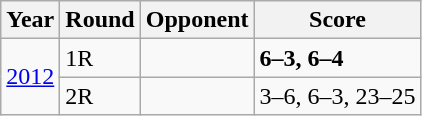<table class=wikitable>
<tr>
<th>Year</th>
<th>Round</th>
<th>Opponent</th>
<th>Score</th>
</tr>
<tr>
<td rowspan=2><a href='#'>2012</a></td>
<td>1R</td>
<td></td>
<td><strong>6–3, 6–4</strong></td>
</tr>
<tr>
<td>2R</td>
<td></td>
<td>3–6, 6–3, 23–25</td>
</tr>
</table>
